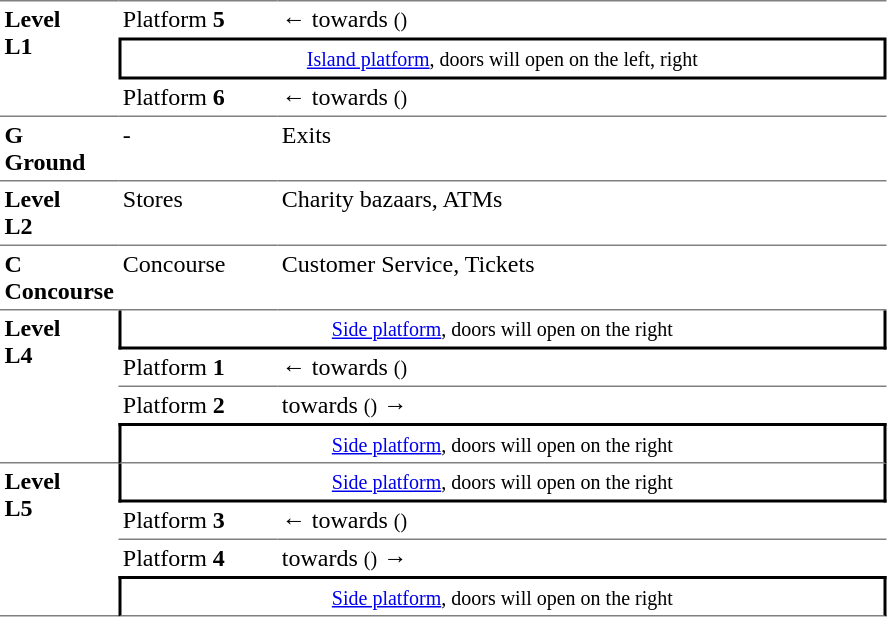<table border=0 cellspacing=0 cellpadding=3>
<tr>
<td style="border-bottom:solid 1px gray;border-top:solid 1px gray;" width=50 valign=top rowspan=3><strong>Level<br>L1</strong></td>
<td style="border-top:solid 1px gray;">Platform <span><strong>5</strong></span></td>
<td style="border-top:solid 1px gray;">←  towards  <small>()</small></td>
</tr>
<tr>
<td style="border-top:solid 2px black;border-right:solid 2px black;border-left:solid 2px black;border-bottom:solid 2px black;text-align:center;" colspan=2><small><a href='#'>Island platform</a>, doors will open on the left, right</small></td>
</tr>
<tr>
<td style="border-bottom:solid 1px gray;">Platform <span><strong>6</strong></span></td>
<td style="border-bottom:solid 1px gray;">←  towards  <small>()</small></td>
</tr>
<tr>
<td style="border-bottom:solid 1px gray;" width=50 valign=top><strong>G<br>Ground</strong></td>
<td style="border-bottom:solid 1px gray;" width=100 valign=top>-</td>
<td style="border-bottom:solid 1px gray;" width=400 valign=top>Exits</td>
</tr>
<tr>
<td style="border-bottom:solid 1px gray;" valign=top><strong>Level<br>L2</strong></td>
<td style="border-bottom:solid 1px gray;" valign=top>Stores</td>
<td style="border-bottom:solid 1px gray;" valign=top>Charity bazaars, ATMs</td>
</tr>
<tr>
<td style="border-bottom:solid 1px gray;" valign=top><strong>C<br>Concourse</strong></td>
<td style="border-bottom:solid 1px gray;" valign=top>Concourse</td>
<td style="border-bottom:solid 1px gray;" valign=top>Customer Service, Tickets</td>
</tr>
<tr>
<td style="border-bottom:solid 1px gray;" rowspan=4 valign=top><strong>Level<br>L4</strong></td>
<td style="border-right:solid 2px black;border-left:solid 2px black;border-bottom:solid 2px black;text-align:center;" colspan=2><small><a href='#'>Side platform</a>, doors will open on the right</small></td>
</tr>
<tr>
<td style="border-bottom:solid 1px gray;">Platform <span><strong>1</strong></span></td>
<td style="border-bottom:solid 1px gray;">←  towards  <small>()</small></td>
</tr>
<tr>
<td>Platform <span><strong>2</strong></span></td>
<td>  towards  <small>()</small> →</td>
</tr>
<tr>
<td style="border-bottom:solid 1px gray;border-top:solid 2px black;border-right:solid 2px black;border-left:solid 2px black;text-align:center;" colspan=2><small><a href='#'>Side platform</a>, doors will open on the right</small></td>
</tr>
<tr>
<td style="border-bottom:solid 1px gray;" rowspan=4 valign=top><strong>Level<br>L5</strong></td>
<td style="border-right:solid 2px black;border-left:solid 2px black;border-bottom:solid 2px black;text-align:center;" colspan=2><small><a href='#'>Side platform</a>, doors will open on the right</small></td>
</tr>
<tr>
<td style="border-bottom:solid 1px gray;">Platform <span><strong>3</strong></span></td>
<td style="border-bottom:solid 1px gray;">←  towards  <small>()</small></td>
</tr>
<tr>
<td>Platform <span><strong>4</strong></span></td>
<td>  towards  <small>()</small> →</td>
</tr>
<tr>
<td style="border-bottom:solid 1px gray;border-top:solid 2px black;border-right:solid 2px black;border-left:solid 2px black;text-align:center;" colspan=2><small><a href='#'>Side platform</a>, doors will open on the right</small></td>
</tr>
</table>
